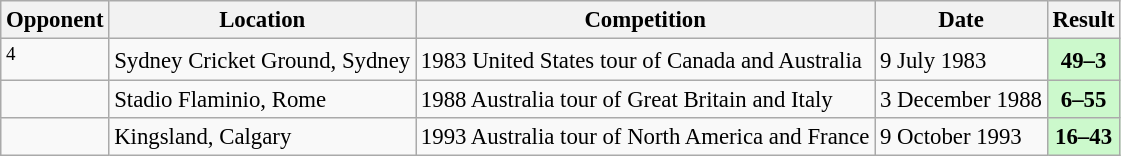<table class="wikitable" style="font-size:95%">
<tr>
<th>Opponent</th>
<th>Location</th>
<th>Competition</th>
<th>Date</th>
<th>Result</th>
</tr>
<tr>
<td><sup>4</sup></td>
<td>Sydney Cricket Ground, Sydney</td>
<td>1983 United States tour of Canada and Australia</td>
<td>9 July 1983</td>
<td bgcolor=#CCF9CC align=center><strong>49–3</strong></td>
</tr>
<tr>
<td></td>
<td>Stadio Flaminio, Rome</td>
<td>1988 Australia tour of Great Britain and Italy</td>
<td>3 December 1988</td>
<td bgcolor=#CCF9CC align=center><strong>6–55</strong></td>
</tr>
<tr>
<td></td>
<td>Kingsland, Calgary</td>
<td>1993 Australia tour of North America and France</td>
<td>9 October 1993</td>
<td bgcolor=#CCF9CC align=center><strong>16–43</strong></td>
</tr>
</table>
